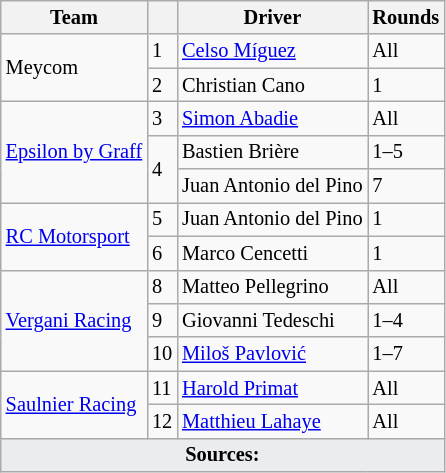<table class="wikitable" style="font-size:85%">
<tr>
<th>Team</th>
<th></th>
<th>Driver</th>
<th>Rounds</th>
</tr>
<tr>
<td rowspan=2> Meycom</td>
<td>1</td>
<td> <a href='#'>Celso Míguez</a></td>
<td>All</td>
</tr>
<tr>
<td>2</td>
<td> Christian Cano</td>
<td>1</td>
</tr>
<tr>
<td rowspan=3 nowrap> <a href='#'>Epsilon by Graff</a></td>
<td>3</td>
<td> <a href='#'>Simon Abadie</a></td>
<td>All</td>
</tr>
<tr>
<td rowspan=2>4</td>
<td> Bastien Brière</td>
<td>1–5</td>
</tr>
<tr>
<td nowrap> Juan Antonio del Pino</td>
<td>7</td>
</tr>
<tr>
<td rowspan=2> <a href='#'>RC Motorsport</a></td>
<td>5</td>
<td> Juan Antonio del Pino</td>
<td>1</td>
</tr>
<tr>
<td>6</td>
<td> Marco Cencetti</td>
<td>1</td>
</tr>
<tr>
<td rowspan=3> <a href='#'>Vergani Racing</a></td>
<td>8</td>
<td> Matteo Pellegrino</td>
<td>All</td>
</tr>
<tr>
<td>9</td>
<td> Giovanni Tedeschi</td>
<td>1–4</td>
</tr>
<tr>
<td>10</td>
<td> <a href='#'>Miloš Pavlović</a></td>
<td>1–7</td>
</tr>
<tr>
<td rowspan=2> <a href='#'>Saulnier Racing</a></td>
<td>11</td>
<td> <a href='#'>Harold Primat</a></td>
<td>All</td>
</tr>
<tr>
<td>12</td>
<td> <a href='#'>Matthieu Lahaye</a></td>
<td>All</td>
</tr>
<tr class="sortbottom">
<td colspan="4" style="background-color:#EAECF0;text-align:center"><strong>Sources:</strong></td>
</tr>
</table>
